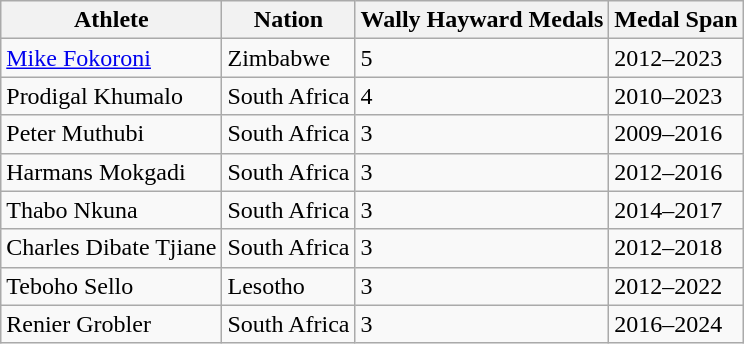<table class="wikitable sortable">
<tr>
<th>Athlete</th>
<th>Nation</th>
<th>Wally Hayward Medals</th>
<th>Medal Span</th>
</tr>
<tr>
<td><a href='#'>Mike Fokoroni</a></td>
<td> Zimbabwe</td>
<td>5</td>
<td>2012–2023</td>
</tr>
<tr>
<td>Prodigal Khumalo</td>
<td> South Africa</td>
<td>4</td>
<td>2010–2023</td>
</tr>
<tr>
<td>Peter Muthubi</td>
<td> South Africa</td>
<td>3</td>
<td>2009–2016</td>
</tr>
<tr>
<td>Harmans Mokgadi</td>
<td> South Africa</td>
<td>3</td>
<td>2012–2016</td>
</tr>
<tr>
<td>Thabo Nkuna</td>
<td> South Africa</td>
<td>3</td>
<td>2014–2017</td>
</tr>
<tr>
<td>Charles Dibate Tjiane</td>
<td> South Africa</td>
<td>3</td>
<td>2012–2018</td>
</tr>
<tr>
<td>Teboho Sello</td>
<td> Lesotho</td>
<td>3</td>
<td>2012–2022</td>
</tr>
<tr>
<td>Renier Grobler</td>
<td> South Africa</td>
<td>3</td>
<td>2016–2024</td>
</tr>
</table>
